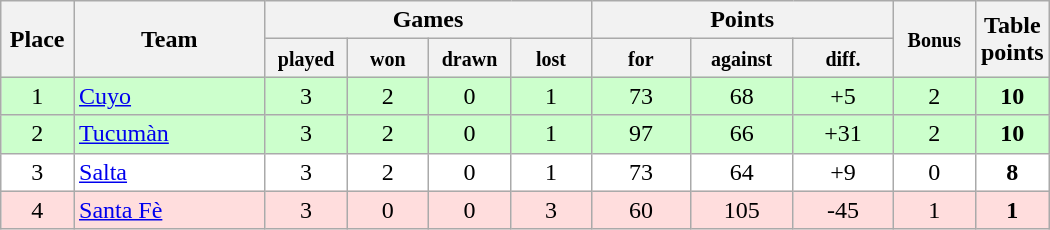<table class="wikitable" width=700>
<tr>
<th rowspan=2 width="7%">Place</th>
<th rowspan=2 width="19%">Team</th>
<th colspan=4 width="30%">Games</th>
<th colspan=3 width="26%">Points</th>
<th rowspan=2 width="8%"><small> Bonus </small></th>
<th rowspan=2 width="10%">Table<br>points</th>
</tr>
<tr>
<th width="8%"><small>played </small></th>
<th width="8%"><small>won </small></th>
<th width="8%"><small>drawn </small></th>
<th width="8%"><small>lost </small></th>
<th width="10%"><small>for </small></th>
<th width="10%"><small>against </small></th>
<th width="10%"><small>diff.</small></th>
</tr>
<tr align=center style="background: #ccffcc;">
<td>1</td>
<td align=left><a href='#'>Cuyo</a></td>
<td>3</td>
<td>2</td>
<td>0</td>
<td>1</td>
<td>73</td>
<td>68</td>
<td>+5</td>
<td>2</td>
<td><strong>10</strong></td>
</tr>
<tr align=center style="background: #ccffcc;">
<td>2</td>
<td align=left><a href='#'>Tucumàn</a></td>
<td>3</td>
<td>2</td>
<td>0</td>
<td>1</td>
<td>97</td>
<td>66</td>
<td>+31</td>
<td>2</td>
<td><strong>10</strong></td>
</tr>
<tr align=center style="background: #ffffff;">
<td>3</td>
<td align=left><a href='#'>Salta</a></td>
<td>3</td>
<td>2</td>
<td>0</td>
<td>1</td>
<td>73</td>
<td>64</td>
<td>+9</td>
<td>0</td>
<td><strong>8</strong></td>
</tr>
<tr align=center style="background: #ffdddd;">
<td>4</td>
<td align=left><a href='#'>Santa Fè</a></td>
<td>3</td>
<td>0</td>
<td>0</td>
<td>3</td>
<td>60</td>
<td>105</td>
<td>-45</td>
<td>1</td>
<td><strong>1</strong></td>
</tr>
</table>
